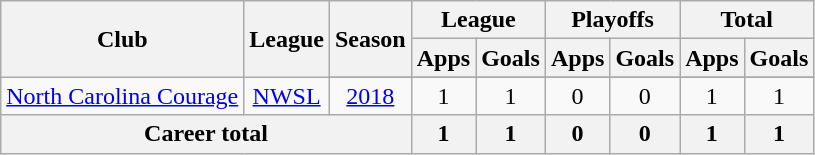<table class="wikitable" style="text-align: center;">
<tr>
<th rowspan="2">Club</th>
<th rowspan="2">League</th>
<th rowspan="2">Season</th>
<th colspan="2">League</th>
<th colspan="2">Playoffs</th>
<th colspan="2">Total</th>
</tr>
<tr>
<th>Apps</th>
<th>Goals</th>
<th>Apps</th>
<th>Goals</th>
<th>Apps</th>
<th>Goals</th>
</tr>
<tr>
<td rowspan="2"><a href='#'>North Carolina Courage</a></td>
<td rowspan="2"><a href='#'>NWSL</a></td>
</tr>
<tr>
<td><a href='#'>2018</a></td>
<td>1</td>
<td>1</td>
<td>0</td>
<td>0</td>
<td>1</td>
<td>1</td>
</tr>
<tr>
<th colspan="3">Career total</th>
<th>1</th>
<th>1</th>
<th>0</th>
<th>0</th>
<th>1</th>
<th>1</th>
</tr>
</table>
